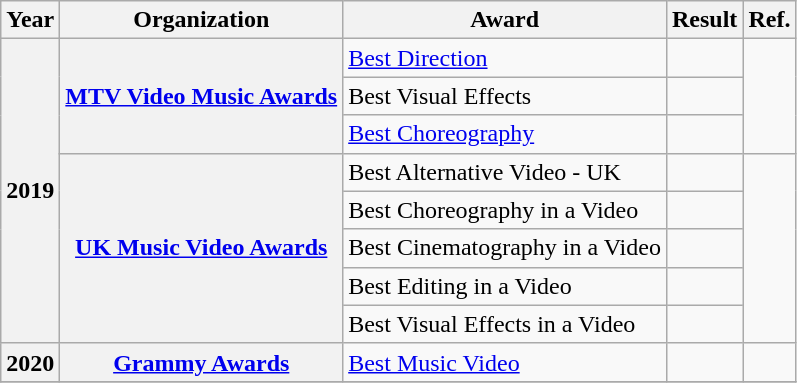<table class="wikitable plainrowheaders">
<tr>
<th>Year</th>
<th>Organization</th>
<th>Award</th>
<th>Result</th>
<th>Ref.</th>
</tr>
<tr>
<th scope="row" rowspan="8"><strong>2019</strong></th>
<th rowspan=3><a href='#'>MTV Video Music Awards</a></th>
<td><a href='#'>Best Direction</a></td>
<td></td>
<td align="center" rowspan=3></td>
</tr>
<tr>
<td>Best Visual Effects</td>
<td></td>
</tr>
<tr>
<td><a href='#'>Best Choreography</a></td>
<td></td>
</tr>
<tr>
<th rowspan=5><a href='#'>UK Music Video Awards</a></th>
<td>Best Alternative Video - UK</td>
<td></td>
<td align="center" rowspan=5></td>
</tr>
<tr>
<td>Best Choreography in a Video</td>
<td></td>
</tr>
<tr>
<td>Best Cinematography in a Video</td>
<td></td>
</tr>
<tr>
<td>Best Editing in a Video</td>
<td></td>
</tr>
<tr>
<td>Best Visual Effects in a Video</td>
<td></td>
</tr>
<tr>
<th>2020</th>
<th><a href='#'>Grammy Awards</a></th>
<td><a href='#'>Best Music Video</a></td>
<td></td>
<td></td>
</tr>
<tr>
</tr>
</table>
